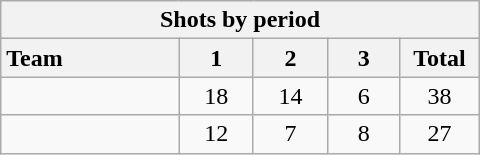<table class="wikitable" style="width:20em; text-align:right;">
<tr>
<th colspan=6>Shots by period</th>
</tr>
<tr>
<th style="width:8em; text-align:left;">Team</th>
<th style="width:3em;">1</th>
<th style="width:3em;">2</th>
<th style="width:3em;">3</th>
<th style="width:3em;">Total</th>
</tr>
<tr>
<td style="text-align:left;"></td>
<td align=center>18</td>
<td align=center>14</td>
<td align=center>6</td>
<td align=center>38</td>
</tr>
<tr>
<td style="text-align:left;"></td>
<td align=center>12</td>
<td align=center>7</td>
<td align=center>8</td>
<td align=center>27</td>
</tr>
</table>
